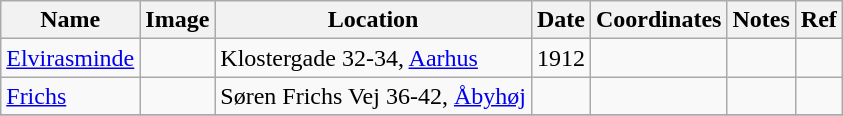<table class="wikitable sortable">
<tr>
<th>Name</th>
<th>Image</th>
<th>Location</th>
<th>Date</th>
<th>Coordinates</th>
<th>Notes</th>
<th>Ref</th>
</tr>
<tr>
<td><a href='#'>Elvirasminde</a></td>
<td></td>
<td>Klostergade 32-34, <a href='#'>Aarhus</a></td>
<td>1912</td>
<td></td>
<td></td>
<td></td>
</tr>
<tr>
<td><a href='#'>Frichs</a></td>
<td></td>
<td>Søren Frichs Vej 36-42, <a href='#'>Åbyhøj</a></td>
<td></td>
<td></td>
<td></td>
<td></td>
</tr>
<tr>
</tr>
</table>
